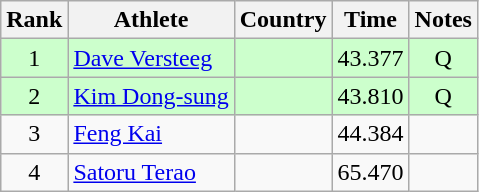<table class="wikitable" style="text-align:center">
<tr>
<th>Rank</th>
<th>Athlete</th>
<th>Country</th>
<th>Time</th>
<th>Notes</th>
</tr>
<tr bgcolor=ccffcc>
<td>1</td>
<td align=left><a href='#'>Dave Versteeg</a></td>
<td align=left></td>
<td>43.377</td>
<td>Q</td>
</tr>
<tr bgcolor=ccffcc>
<td>2</td>
<td align=left><a href='#'>Kim Dong-sung</a></td>
<td align=left></td>
<td>43.810</td>
<td>Q</td>
</tr>
<tr>
<td>3</td>
<td align=left><a href='#'>Feng Kai</a></td>
<td align=left></td>
<td>44.384</td>
<td></td>
</tr>
<tr>
<td>4</td>
<td align=left><a href='#'>Satoru Terao</a></td>
<td align=left></td>
<td>65.470</td>
<td></td>
</tr>
</table>
